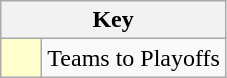<table class="wikitable" style="text-align: center;">
<tr>
<th colspan=2>Key</th>
</tr>
<tr>
<td style="background:#ffffcc; width:20px;"></td>
<td align=left>Teams to Playoffs</td>
</tr>
</table>
